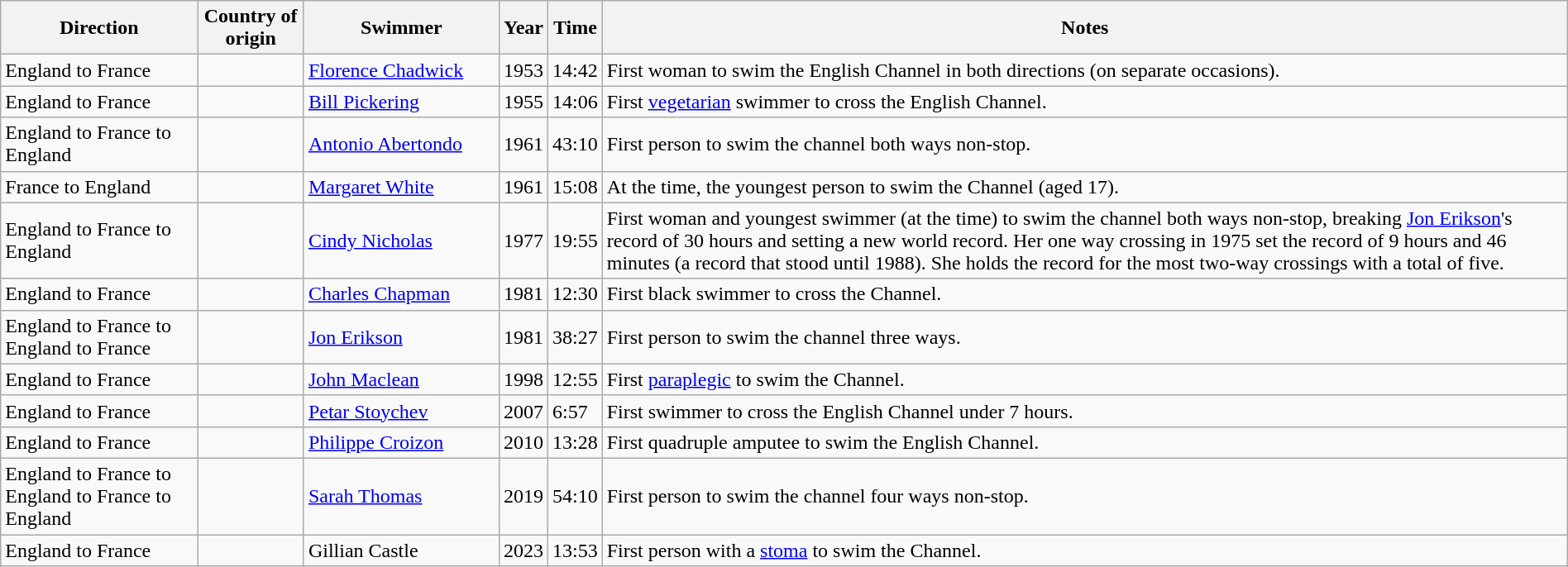<table class="wikitable sortable" style="margin-left:auto;margin-right:auto;text-align:left">
<tr>
<th>Direction</th>
<th>Country of origin</th>
<th width="150">Swimmer</th>
<th>Year</th>
<th>Time</th>
<th class="unsortable">Notes</th>
</tr>
<tr>
<td>England to France</td>
<td></td>
<td><a href='#'>Florence Chadwick</a></td>
<td>1953</td>
<td>14:42</td>
<td>First woman to swim the English Channel in both directions (on separate occasions).</td>
</tr>
<tr>
<td>England to France</td>
<td></td>
<td><a href='#'>Bill Pickering</a></td>
<td>1955</td>
<td>14:06</td>
<td>First <a href='#'>vegetarian</a> swimmer to cross the English Channel.</td>
</tr>
<tr>
<td>England to France to England</td>
<td></td>
<td><a href='#'>Antonio Abertondo</a></td>
<td>1961</td>
<td>43:10</td>
<td>First person to swim the channel both ways non-stop.</td>
</tr>
<tr>
<td>France to England</td>
<td></td>
<td><a href='#'>Margaret White</a></td>
<td>1961</td>
<td>15:08</td>
<td>At the time, the youngest person to swim the Channel (aged 17).</td>
</tr>
<tr>
<td>England to France to England</td>
<td></td>
<td><a href='#'>Cindy Nicholas</a></td>
<td>1977</td>
<td>19:55</td>
<td>First woman and youngest swimmer (at the time) to swim the channel both ways non-stop, breaking <a href='#'>Jon Erikson</a>'s record of 30 hours and setting a new world record. Her one way crossing in 1975 set the record of 9 hours and 46 minutes (a record that stood until 1988). She holds the record for the most two-way crossings with a total of five.</td>
</tr>
<tr>
<td>England to France</td>
<td></td>
<td><a href='#'>Charles Chapman</a></td>
<td>1981</td>
<td>12:30</td>
<td>First black swimmer to cross the Channel.</td>
</tr>
<tr>
<td>England to France to England to France</td>
<td></td>
<td><a href='#'>Jon Erikson</a></td>
<td>1981</td>
<td>38:27</td>
<td>First person to swim the channel three ways.</td>
</tr>
<tr>
<td>England to France</td>
<td></td>
<td><a href='#'>John Maclean</a></td>
<td>1998</td>
<td>12:55</td>
<td>First <a href='#'>paraplegic</a> to swim the Channel.</td>
</tr>
<tr>
<td>England to France</td>
<td></td>
<td><a href='#'>Petar Stoychev</a></td>
<td>2007</td>
<td>6:57</td>
<td>First swimmer to cross the English Channel under 7 hours.</td>
</tr>
<tr>
<td>England to France</td>
<td></td>
<td><a href='#'>Philippe Croizon</a></td>
<td>2010</td>
<td>13:28</td>
<td>First quadruple amputee to swim the English Channel.</td>
</tr>
<tr>
<td>England to France to England to France to England</td>
<td></td>
<td><a href='#'>Sarah Thomas</a></td>
<td>2019</td>
<td>54:10</td>
<td>First person to swim the channel four ways non-stop.</td>
</tr>
<tr>
<td>England to France</td>
<td></td>
<td>Gillian Castle</td>
<td>2023</td>
<td>13:53</td>
<td>First person with a <a href='#'>stoma</a> to swim the Channel.</td>
</tr>
</table>
